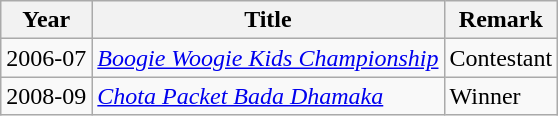<table class="wikitable sortable">
<tr>
<th>Year</th>
<th>Title</th>
<th>Remark</th>
</tr>
<tr>
<td>2006-07</td>
<td><em><a href='#'>Boogie Woogie Kids Championship</a></em></td>
<td>Contestant</td>
</tr>
<tr>
<td>2008-09</td>
<td><em><a href='#'>Chota Packet Bada Dhamaka</a></em></td>
<td>Winner</td>
</tr>
</table>
